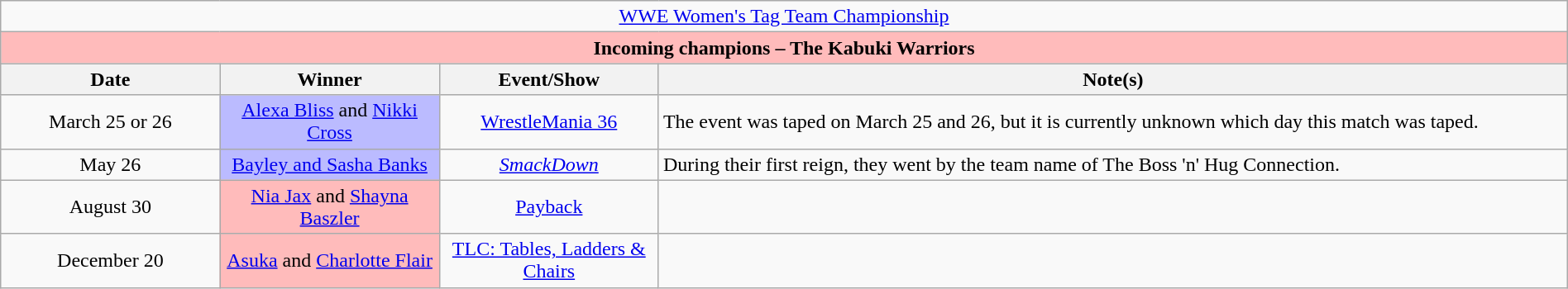<table class="wikitable" style="text-align:center; width:100%;">
<tr>
<td colspan="4" style="text-align: center;"><a href='#'>WWE Women's Tag Team Championship</a></td>
</tr>
<tr style="background:#FBB;">
<td colspan="4" style="text-align: center;"><strong>Incoming champions – The Kabuki Warriors </strong></td>
</tr>
<tr>
<th width=14%>Date</th>
<th width=14%>Winner</th>
<th width=14%>Event/Show</th>
<th width=58%>Note(s)</th>
</tr>
<tr>
<td>March 25 or 26<br></td>
<td style="background:#BBF;"><a href='#'>Alexa Bliss</a> and <a href='#'>Nikki Cross</a></td>
<td><a href='#'>WrestleMania 36</a><br></td>
<td style="text-align: left;">The event was taped on March 25 and 26, but it is currently unknown which day this match was taped.</td>
</tr>
<tr>
<td>May 26<br></td>
<td style="background:#BBF;"><a href='#'>Bayley and Sasha Banks</a></td>
<td><em><a href='#'>SmackDown</a></em></td>
<td style="text-align: left;">During their first reign, they went by the team name of The Boss 'n' Hug Connection.</td>
</tr>
<tr>
<td>August 30</td>
<td style="background:#FBB;"><a href='#'>Nia Jax</a> and <a href='#'>Shayna Baszler</a></td>
<td><a href='#'>Payback</a></td>
<td></td>
</tr>
<tr>
<td>December 20</td>
<td style="background:#FBB;"><a href='#'>Asuka</a> and <a href='#'>Charlotte Flair</a></td>
<td><a href='#'>TLC: Tables, Ladders & Chairs</a></td>
<td></td>
</tr>
</table>
